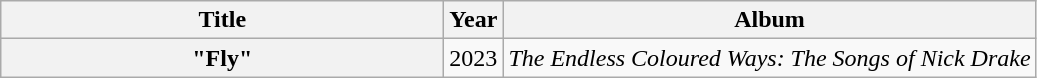<table class="wikitable plainrowheaders" style="text-align:center;" border="1">
<tr>
<th scope="col" rowspan="1" style="width:18em;">Title</th>
<th scope="col" rowspan="1">Year</th>
<th scope="col" rowspan="1">Album</th>
</tr>
<tr>
<th scope="row">"Fly"</th>
<td>2023</td>
<td><em>The Endless Coloured Ways: The Songs of Nick Drake</em></td>
</tr>
</table>
